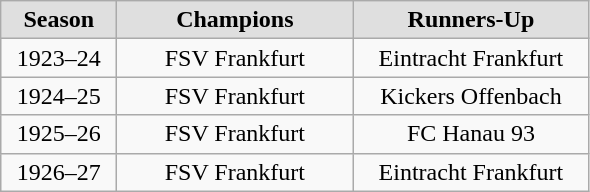<table class="wikitable">
<tr align="center" style="background:#dfdfdf">
<td width="70"><strong>Season</strong></td>
<td width="150"><strong>Champions</strong></td>
<td width="150"><strong>Runners-Up</strong></td>
</tr>
<tr align="center">
<td>1923–24</td>
<td>FSV Frankfurt</td>
<td>Eintracht Frankfurt</td>
</tr>
<tr align="center">
<td>1924–25</td>
<td>FSV Frankfurt</td>
<td>Kickers Offenbach</td>
</tr>
<tr align="center">
<td>1925–26</td>
<td>FSV Frankfurt</td>
<td>FC Hanau 93</td>
</tr>
<tr align="center">
<td>1926–27</td>
<td>FSV Frankfurt</td>
<td>Eintracht Frankfurt</td>
</tr>
</table>
